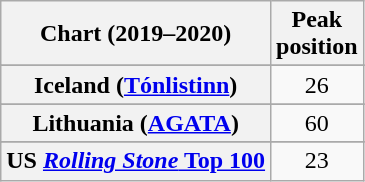<table class="wikitable sortable plainrowheaders" style="text-align:center;">
<tr>
<th>Chart (2019–2020)</th>
<th>Peak<br>position</th>
</tr>
<tr>
</tr>
<tr>
</tr>
<tr>
</tr>
<tr>
</tr>
<tr>
</tr>
<tr>
<th scope="row">Iceland (<a href='#'>Tónlistinn</a>)</th>
<td>26</td>
</tr>
<tr>
</tr>
<tr>
<th scope="row">Lithuania (<a href='#'>AGATA</a>)</th>
<td>60</td>
</tr>
<tr>
</tr>
<tr>
</tr>
<tr>
</tr>
<tr>
</tr>
<tr>
</tr>
<tr>
</tr>
<tr>
</tr>
<tr>
<th scope="row">US <a href='#'><em>Rolling Stone</em> Top 100</a></th>
<td>23</td>
</tr>
</table>
